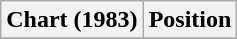<table class="wikitable plainrowheaders sortable" style="text-align:left;">
<tr>
<th scope="col">Chart (1983)</th>
<th scope="col">Position</th>
</tr>
<tr>
</tr>
</table>
